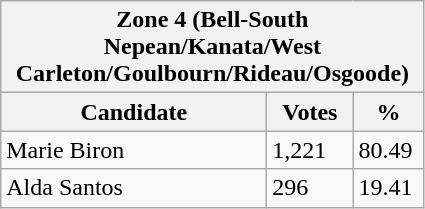<table class="wikitable">
<tr>
<th colspan="3">Zone 4 (Bell-South Nepean/Kanata/West Carleton/Goulbourn/Rideau/Osgoode)</th>
</tr>
<tr>
<th style="width: 170px">Candidate</th>
<th style="width: 50px">Votes</th>
<th style="width: 40px">%</th>
</tr>
<tr>
<td>Marie Biron</td>
<td>1,221</td>
<td>80.49</td>
</tr>
<tr>
<td>Alda Santos</td>
<td>296</td>
<td>19.41</td>
</tr>
</table>
